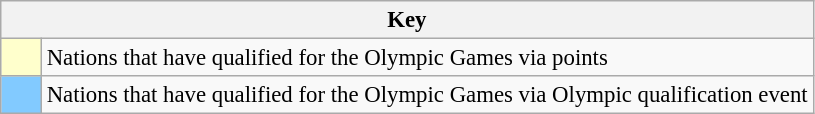<table class="wikitable" style="text-align: center; font-size:95%;">
<tr>
<th colspan=2>Key</th>
</tr>
<tr>
<td style="background:#ffffcc; width:20px;"></td>
<td align=left>Nations that have qualified for the Olympic Games via points</td>
</tr>
<tr>
<td style="background:#82CAFF; width:20px;"></td>
<td align=left>Nations that have qualified for the Olympic Games via Olympic qualification event</td>
</tr>
</table>
